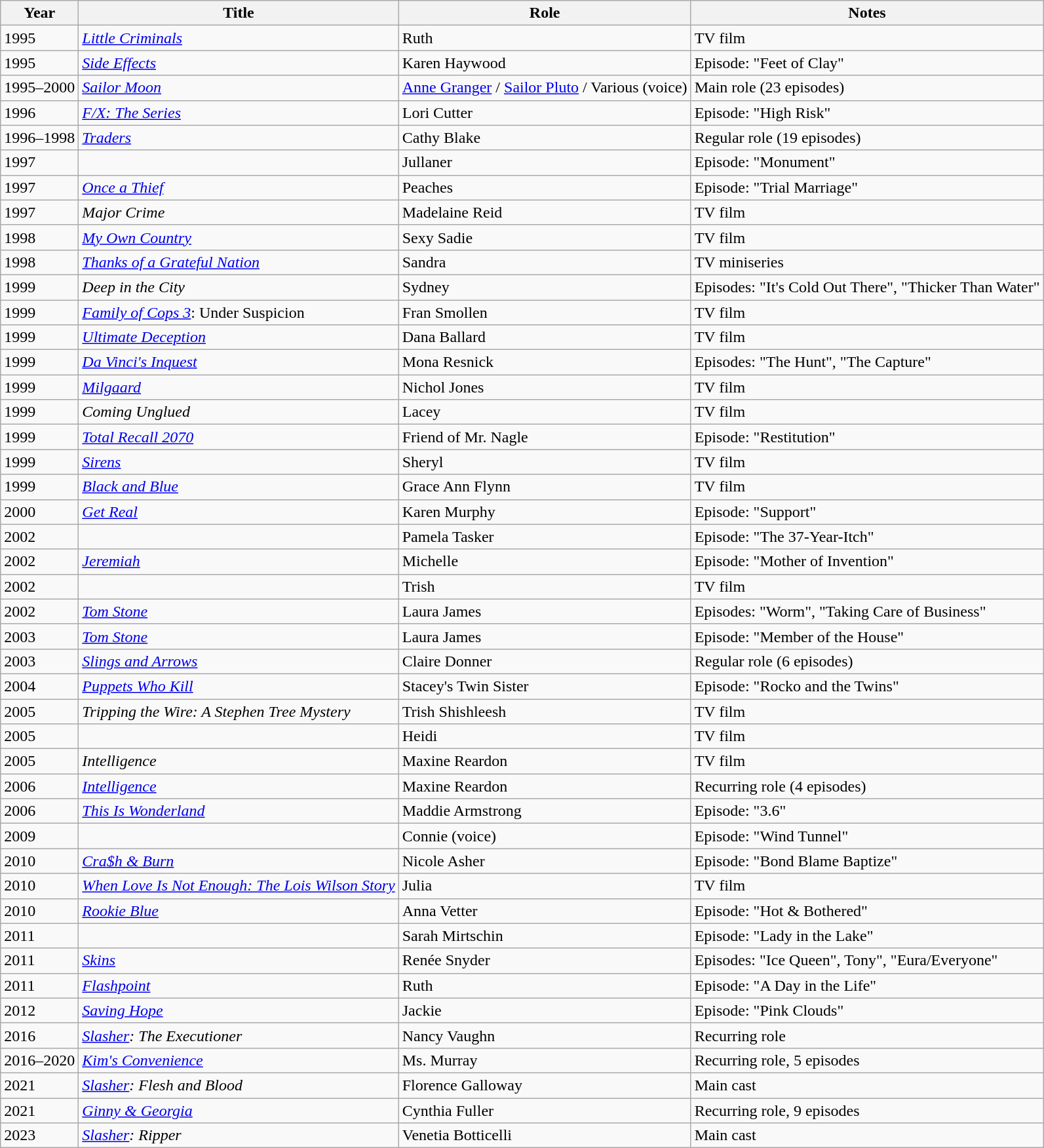<table class="wikitable sortable">
<tr>
<th>Year</th>
<th>Title</th>
<th>Role</th>
<th class="unsortable">Notes</th>
</tr>
<tr>
<td>1995</td>
<td><em><a href='#'>Little Criminals</a></em></td>
<td>Ruth</td>
<td>TV film</td>
</tr>
<tr>
<td>1995</td>
<td><em><a href='#'>Side Effects</a></em></td>
<td>Karen Haywood</td>
<td>Episode: "Feet of Clay"</td>
</tr>
<tr>
<td>1995–2000</td>
<td><em><a href='#'>Sailor Moon</a></em></td>
<td><a href='#'>Anne Granger</a> / <a href='#'>Sailor Pluto</a> / Various (voice)</td>
<td>Main role (23 episodes)</td>
</tr>
<tr>
<td>1996</td>
<td><em><a href='#'>F/X: The Series</a></em></td>
<td>Lori Cutter</td>
<td>Episode: "High Risk"</td>
</tr>
<tr>
<td>1996–1998</td>
<td><em><a href='#'>Traders</a></em></td>
<td>Cathy Blake</td>
<td>Regular role (19 episodes)</td>
</tr>
<tr>
<td>1997</td>
<td><em></em></td>
<td>Jullaner</td>
<td>Episode: "Monument"</td>
</tr>
<tr>
<td>1997</td>
<td><em><a href='#'>Once a Thief</a></em></td>
<td>Peaches</td>
<td>Episode: "Trial Marriage"</td>
</tr>
<tr>
<td>1997</td>
<td><em>Major Crime</em></td>
<td>Madelaine Reid</td>
<td>TV film</td>
</tr>
<tr>
<td>1998</td>
<td><em><a href='#'>My Own Country</a></em></td>
<td>Sexy Sadie</td>
<td>TV film</td>
</tr>
<tr>
<td>1998</td>
<td><em><a href='#'>Thanks of a Grateful Nation</a></em></td>
<td>Sandra</td>
<td>TV miniseries</td>
</tr>
<tr>
<td>1999</td>
<td><em>Deep in the City</em></td>
<td>Sydney</td>
<td>Episodes: "It's Cold Out There", "Thicker Than Water"</td>
</tr>
<tr>
<td>1999</td>
<td><em><a href='#'>Family of Cops 3</a></em>: Under Suspicion</td>
<td>Fran Smollen</td>
<td>TV film</td>
</tr>
<tr>
<td>1999</td>
<td><em><a href='#'>Ultimate Deception</a></em></td>
<td>Dana Ballard</td>
<td>TV film</td>
</tr>
<tr>
<td>1999</td>
<td><em><a href='#'>Da Vinci's Inquest</a></em></td>
<td>Mona Resnick</td>
<td>Episodes: "The Hunt", "The Capture"</td>
</tr>
<tr>
<td>1999</td>
<td><em><a href='#'>Milgaard</a></em></td>
<td>Nichol Jones</td>
<td>TV film</td>
</tr>
<tr>
<td>1999</td>
<td><em>Coming Unglued</em></td>
<td>Lacey</td>
<td>TV film</td>
</tr>
<tr>
<td>1999</td>
<td><em><a href='#'>Total Recall 2070</a></em></td>
<td>Friend of Mr. Nagle</td>
<td>Episode: "Restitution"</td>
</tr>
<tr>
<td>1999</td>
<td><em><a href='#'>Sirens</a></em></td>
<td>Sheryl</td>
<td>TV film</td>
</tr>
<tr>
<td>1999</td>
<td><em><a href='#'>Black and Blue</a></em></td>
<td>Grace Ann Flynn</td>
<td>TV film</td>
</tr>
<tr>
<td>2000</td>
<td><em><a href='#'>Get Real</a></em></td>
<td>Karen Murphy</td>
<td>Episode: "Support"</td>
</tr>
<tr>
<td>2002</td>
<td><em></em></td>
<td>Pamela Tasker</td>
<td>Episode: "The 37-Year-Itch"</td>
</tr>
<tr>
<td>2002</td>
<td><em><a href='#'>Jeremiah</a></em></td>
<td>Michelle</td>
<td>Episode: "Mother of Invention"</td>
</tr>
<tr>
<td>2002</td>
<td><em></em></td>
<td>Trish</td>
<td>TV film</td>
</tr>
<tr>
<td>2002</td>
<td><em><a href='#'>Tom Stone</a></em></td>
<td>Laura James</td>
<td>Episodes: "Worm", "Taking Care of Business"</td>
</tr>
<tr>
<td>2003</td>
<td><em><a href='#'>Tom Stone</a></em></td>
<td>Laura James</td>
<td>Episode: "Member of the House"</td>
</tr>
<tr>
<td>2003</td>
<td><em><a href='#'>Slings and Arrows</a></em></td>
<td>Claire Donner</td>
<td>Regular role (6 episodes)</td>
</tr>
<tr>
<td>2004</td>
<td><em><a href='#'>Puppets Who Kill</a></em></td>
<td>Stacey's Twin Sister</td>
<td>Episode: "Rocko and the Twins"</td>
</tr>
<tr>
<td>2005</td>
<td><em>Tripping the Wire: A Stephen Tree Mystery</em></td>
<td>Trish Shishleesh</td>
<td>TV film</td>
</tr>
<tr>
<td>2005</td>
<td><em></em></td>
<td>Heidi</td>
<td>TV film</td>
</tr>
<tr>
<td>2005</td>
<td><em>Intelligence</em></td>
<td>Maxine Reardon</td>
<td>TV film</td>
</tr>
<tr>
<td>2006</td>
<td><em><a href='#'>Intelligence</a></em></td>
<td>Maxine Reardon</td>
<td>Recurring role (4 episodes)</td>
</tr>
<tr>
<td>2006</td>
<td><em><a href='#'>This Is Wonderland</a></em></td>
<td>Maddie Armstrong</td>
<td>Episode: "3.6"</td>
</tr>
<tr>
<td>2009</td>
<td><em></em></td>
<td>Connie (voice)</td>
<td>Episode: "Wind Tunnel"</td>
</tr>
<tr>
<td>2010</td>
<td><em><a href='#'>Cra$h & Burn</a></em></td>
<td>Nicole Asher</td>
<td>Episode: "Bond Blame Baptize"</td>
</tr>
<tr>
<td>2010</td>
<td><em><a href='#'>When Love Is Not Enough: The Lois Wilson Story</a></em></td>
<td>Julia</td>
<td>TV film</td>
</tr>
<tr>
<td>2010</td>
<td><em><a href='#'>Rookie Blue</a></em></td>
<td>Anna Vetter</td>
<td>Episode: "Hot & Bothered"</td>
</tr>
<tr>
<td>2011</td>
<td><em></em></td>
<td>Sarah Mirtschin</td>
<td>Episode: "Lady in the Lake"</td>
</tr>
<tr>
<td>2011</td>
<td><em><a href='#'>Skins</a></em></td>
<td>Renée Snyder</td>
<td>Episodes: "Ice Queen", Tony", "Eura/Everyone"</td>
</tr>
<tr>
<td>2011</td>
<td><em><a href='#'>Flashpoint</a></em></td>
<td>Ruth</td>
<td>Episode: "A Day in the Life"</td>
</tr>
<tr>
<td>2012</td>
<td><em><a href='#'>Saving Hope</a></em></td>
<td>Jackie</td>
<td>Episode: "Pink Clouds"</td>
</tr>
<tr>
<td>2016</td>
<td><em><a href='#'>Slasher</a>: The Executioner</em></td>
<td>Nancy Vaughn</td>
<td>Recurring role</td>
</tr>
<tr>
<td>2016–2020</td>
<td><em><a href='#'>Kim's Convenience</a></em></td>
<td>Ms. Murray</td>
<td>Recurring role, 5 episodes</td>
</tr>
<tr>
<td>2021</td>
<td><em><a href='#'>Slasher</a>: Flesh and Blood</em></td>
<td>Florence Galloway</td>
<td>Main cast</td>
</tr>
<tr>
<td>2021</td>
<td><em><a href='#'>Ginny & Georgia</a></em></td>
<td>Cynthia Fuller</td>
<td>Recurring role, 9 episodes</td>
</tr>
<tr>
<td>2023</td>
<td><em><a href='#'>Slasher</a>: Ripper</em></td>
<td>Venetia Botticelli</td>
<td>Main cast</td>
</tr>
</table>
